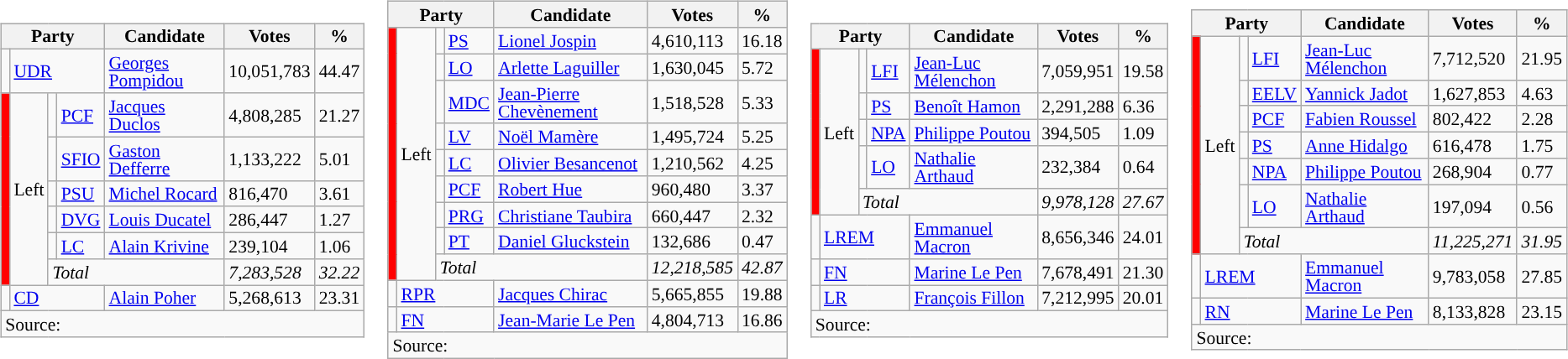<table class="mw-collapsible mw-collapsed">
<tr>
<td><br><table class="wikitable unsortable" style="font-size:90%;line-height:14px;">
<tr>
<th colspan=4>Party</th>
<th>Candidate</th>
<th>Votes</th>
<th>%</th>
</tr>
<tr>
<td style="background:"></td>
<td colspan=3><a href='#'>UDR</a></td>
<td><a href='#'>Georges Pompidou</a></td>
<td>10,051,783</td>
<td>44.47</td>
</tr>
<tr>
<td rowspan=6 style="background:red;"></td>
<td rowspan=6>Left</td>
<td style="background:"></td>
<td><a href='#'>PCF</a></td>
<td><a href='#'>Jacques Duclos</a></td>
<td>4,808,285</td>
<td>21.27</td>
</tr>
<tr>
<td style="background:"></td>
<td><a href='#'>SFIO</a></td>
<td><a href='#'>Gaston Defferre</a></td>
<td>1,133,222</td>
<td>5.01</td>
</tr>
<tr>
<td style="background:"></td>
<td><a href='#'>PSU</a></td>
<td><a href='#'>Michel Rocard</a></td>
<td>816,470</td>
<td>3.61</td>
</tr>
<tr>
<td style="background:"></td>
<td><a href='#'>DVG</a></td>
<td><a href='#'>Louis Ducatel</a></td>
<td>286,447</td>
<td>1.27</td>
</tr>
<tr>
<td style="background:"></td>
<td><a href='#'>LC</a></td>
<td><a href='#'>Alain Krivine</a></td>
<td>239,104</td>
<td>1.06</td>
</tr>
<tr>
<td colspan=3><em>Total</em></td>
<td><em>7,283,528</em></td>
<td><em>32.22</em></td>
</tr>
<tr>
<td style="background:"></td>
<td colspan=3><a href='#'>CD</a></td>
<td><a href='#'>Alain Poher</a></td>
<td>5,268,613</td>
<td>23.31</td>
</tr>
<tr>
<td colspan=7>Source: </td>
</tr>
</table>
</td>
<td><br><table class="wikitable unsortable" style="font-size:90%;line-height:14px;">
<tr>
<th colspan=4>Party</th>
<th>Candidate</th>
<th>Votes</th>
<th>%</th>
</tr>
<tr>
<td rowspan=9 style="background:red;"></td>
<td rowspan=9>Left</td>
<td style="background:"></td>
<td><a href='#'>PS</a></td>
<td><a href='#'>Lionel Jospin</a></td>
<td>4,610,113</td>
<td>16.18</td>
</tr>
<tr>
<td style="background:"></td>
<td><a href='#'>LO</a></td>
<td><a href='#'>Arlette Laguiller</a></td>
<td>1,630,045</td>
<td>5.72</td>
</tr>
<tr>
<td style="background:"></td>
<td><a href='#'>MDC</a></td>
<td><a href='#'>Jean-Pierre Chevènement</a></td>
<td>1,518,528</td>
<td>5.33</td>
</tr>
<tr>
<td style="background:"></td>
<td><a href='#'>LV</a></td>
<td><a href='#'>Noël Mamère</a></td>
<td>1,495,724</td>
<td>5.25</td>
</tr>
<tr>
<td style="background:"></td>
<td><a href='#'>LC</a></td>
<td><a href='#'>Olivier Besancenot</a></td>
<td>1,210,562</td>
<td>4.25</td>
</tr>
<tr>
<td style="background:"></td>
<td><a href='#'>PCF</a></td>
<td><a href='#'>Robert Hue</a></td>
<td>960,480</td>
<td>3.37</td>
</tr>
<tr>
<td style="background:"></td>
<td><a href='#'>PRG</a></td>
<td><a href='#'>Christiane Taubira</a></td>
<td>660,447</td>
<td>2.32</td>
</tr>
<tr>
<td style="background:"></td>
<td><a href='#'>PT</a></td>
<td><a href='#'>Daniel Gluckstein</a></td>
<td>132,686</td>
<td>0.47</td>
</tr>
<tr>
<td colspan=3><em>Total</em></td>
<td><em>12,218,585</em></td>
<td><em>42.87</em></td>
</tr>
<tr>
<td style="background:"></td>
<td colspan=3><a href='#'>RPR</a></td>
<td><a href='#'>Jacques Chirac</a></td>
<td>5,665,855</td>
<td>19.88</td>
</tr>
<tr>
<td style="background:"></td>
<td colspan=3><a href='#'>FN</a></td>
<td><a href='#'>Jean-Marie Le Pen</a></td>
<td>4,804,713</td>
<td>16.86</td>
</tr>
<tr>
<td colspan=7>Source: </td>
</tr>
</table>
</td>
<td><br><table class="wikitable unsortable" style="font-size:90%;line-height:14px;">
<tr>
<th colspan=4>Party</th>
<th>Candidate</th>
<th>Votes</th>
<th>%</th>
</tr>
<tr>
<td rowspan=5 style="background:red;"></td>
<td rowspan=5>Left</td>
<td style="background:"></td>
<td><a href='#'>LFI</a></td>
<td><a href='#'>Jean-Luc Mélenchon</a></td>
<td>7,059,951</td>
<td>19.58</td>
</tr>
<tr>
<td style="background:"></td>
<td><a href='#'>PS</a></td>
<td><a href='#'>Benoît Hamon</a></td>
<td>2,291,288</td>
<td>6.36</td>
</tr>
<tr>
<td style="background:"></td>
<td><a href='#'>NPA</a></td>
<td><a href='#'>Philippe Poutou</a></td>
<td>394,505</td>
<td>1.09</td>
</tr>
<tr>
<td style="background:"></td>
<td><a href='#'>LO</a></td>
<td><a href='#'>Nathalie Arthaud</a></td>
<td>232,384</td>
<td>0.64</td>
</tr>
<tr>
<td colspan=3><em>Total</em></td>
<td><em>9,978,128</em></td>
<td><em>27.67</em></td>
</tr>
<tr>
<td style="background:"></td>
<td colspan=3><a href='#'>LREM</a></td>
<td><a href='#'>Emmanuel Macron</a></td>
<td>8,656,346</td>
<td>24.01</td>
</tr>
<tr>
<td style="background:"></td>
<td colspan=3><a href='#'>FN</a></td>
<td><a href='#'>Marine Le Pen</a></td>
<td>7,678,491</td>
<td>21.30</td>
</tr>
<tr>
<td style="background:"></td>
<td colspan=3><a href='#'>LR</a></td>
<td><a href='#'>François Fillon</a></td>
<td>7,212,995</td>
<td>20.01</td>
</tr>
<tr>
<td colspan=7>Source: </td>
</tr>
</table>
</td>
<td><br><table class="wikitable unsortable" style="font-size:90%;line-height:14px;">
<tr>
<th colspan=4>Party</th>
<th>Candidate</th>
<th>Votes</th>
<th>%</th>
</tr>
<tr>
<td rowspan=7 style="background:red;"></td>
<td rowspan=7>Left</td>
<td style="background:"></td>
<td><a href='#'>LFI</a></td>
<td><a href='#'>Jean-Luc Mélenchon</a></td>
<td>7,712,520</td>
<td>21.95</td>
</tr>
<tr>
<td style="background:"></td>
<td><a href='#'>EELV</a></td>
<td><a href='#'>Yannick Jadot</a></td>
<td>1,627,853</td>
<td>4.63</td>
</tr>
<tr>
<td style="background:"></td>
<td><a href='#'>PCF</a></td>
<td><a href='#'>Fabien Roussel</a></td>
<td>802,422</td>
<td>2.28</td>
</tr>
<tr>
<td style="background:"></td>
<td><a href='#'>PS</a></td>
<td><a href='#'>Anne Hidalgo</a></td>
<td>616,478</td>
<td>1.75</td>
</tr>
<tr>
<td style="background:"></td>
<td><a href='#'>NPA</a></td>
<td><a href='#'>Philippe Poutou</a></td>
<td>268,904</td>
<td>0.77</td>
</tr>
<tr>
<td style="background:"></td>
<td><a href='#'>LO</a></td>
<td><a href='#'>Nathalie Arthaud</a></td>
<td>197,094</td>
<td>0.56</td>
</tr>
<tr>
<td colspan=3><em>Total</em></td>
<td><em>11,225,271</em></td>
<td><em>31.95</em></td>
</tr>
<tr>
<td style="background:"></td>
<td colspan=3><a href='#'>LREM</a></td>
<td><a href='#'>Emmanuel Macron</a></td>
<td>9,783,058</td>
<td>27.85</td>
</tr>
<tr>
<td style="background:"></td>
<td colspan=3><a href='#'>RN</a></td>
<td><a href='#'>Marine Le Pen</a></td>
<td>8,133,828</td>
<td>23.15</td>
</tr>
<tr>
<td colspan=7>Source: </td>
</tr>
</table>
</td>
</tr>
</table>
